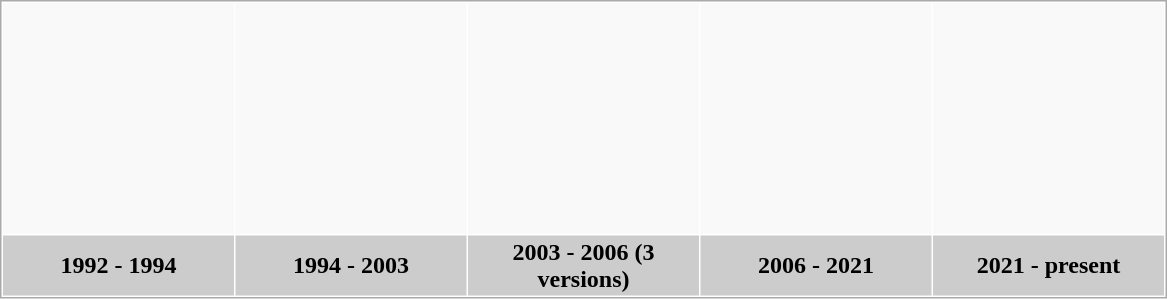<table style="border:1px solid #aaa" cellspacing="1" cellpadding="2" border="0">
<tr>
<th height="150px" bgcolor="#F9F9F9"></th>
<th height="150px" bgcolor="#F9F9F9"></th>
<th height="150px" bgcolor="#F9F9F9"></th>
<th height="150px" bgcolor="#F9F9F9"></th>
<th height="150px" bgcolor="#F9F9F9"></th>
</tr>
<tr>
<th colspan="1" width="150px" bgcolor="#CCCCCC">1992 - 1994</th>
<th colspan="1" width="150px" bgcolor="#CCCCCC">1994 - 2003</th>
<th colspan="1" width="150px" bgcolor="#CCCCCC">2003 - 2006 (3 versions)</th>
<th colspan="1" width="150px" bgcolor="#CCCCCC">2006 - 2021</th>
<th colspan="1" width="150px" bgcolor="#CCCCCC">2021 - present</th>
</tr>
</table>
